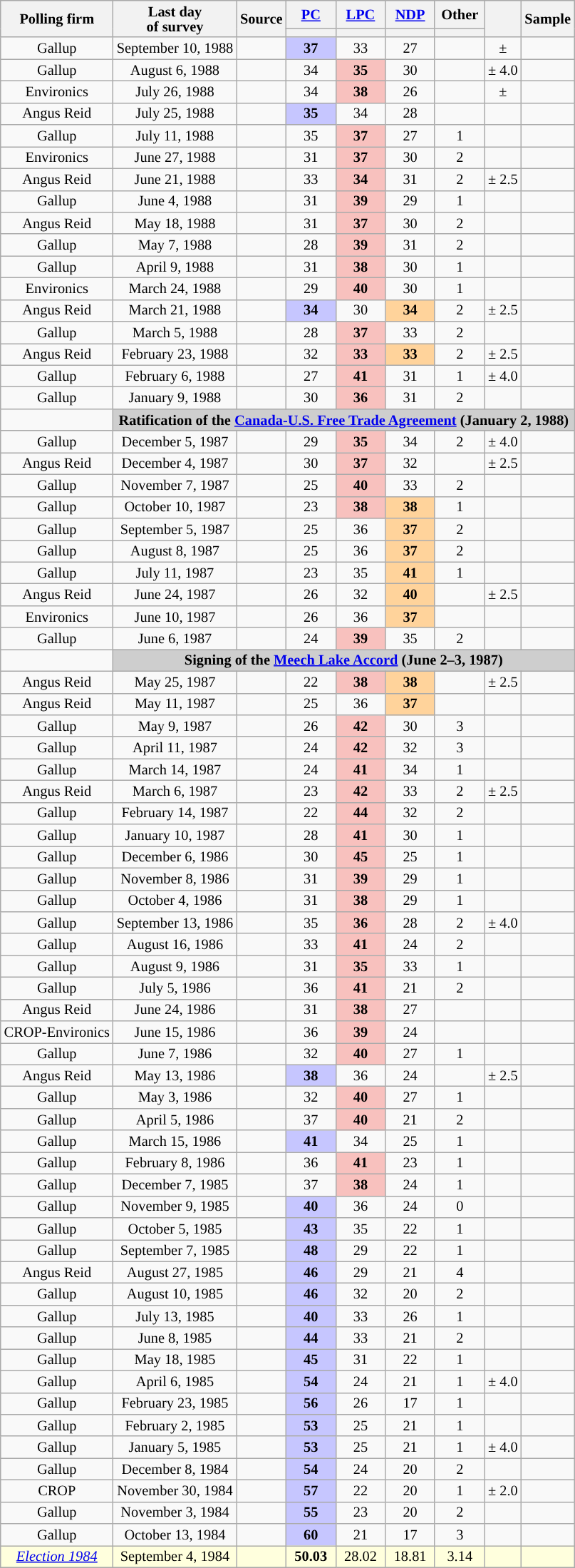<table class="wikitable sortable" style="text-align:center;font-size:85%;line-height:14px;" align="center">
<tr>
<th rowspan="2">Polling firm</th>
<th rowspan="2">Last day <br>of survey</th>
<th rowspan="2">Source</th>
<th class="unsortable" style="width:40px;"><a href='#'>PC</a></th>
<th class="unsortable" style="width:40px;"><a href='#'>LPC</a></th>
<th class="unsortable" style="width:40px;"><a href='#'>NDP</a></th>
<th class="unsortable" style="width:40px;">Other</th>
<th rowspan="2"></th>
<th rowspan="2">Sample</th>
</tr>
<tr style="line-height:5px;">
<th style="background:"></th>
<th style="background:"></th>
<th style="background:"></th>
<th style="background:"></th>
</tr>
<tr>
<td>Gallup</td>
<td>September 10, 1988</td>
<td></td>
<td style="background:#C6C6FF"><strong>37</strong></td>
<td>33</td>
<td>27</td>
<td></td>
<td>± </td>
<td></td>
</tr>
<tr>
<td>Gallup</td>
<td>August 6, 1988</td>
<td></td>
<td>34</td>
<td style="background:#F8C1BE"><strong>35</strong></td>
<td>30</td>
<td></td>
<td>± 4.0</td>
<td></td>
</tr>
<tr>
<td>Environics</td>
<td>July 26, 1988</td>
<td></td>
<td>34</td>
<td style="background:#F8C1BE"><strong>38</strong></td>
<td>26</td>
<td></td>
<td>± </td>
<td></td>
</tr>
<tr>
<td>Angus Reid</td>
<td>July 25, 1988</td>
<td></td>
<td style="background:#C6C6FF"><strong>35</strong></td>
<td>34</td>
<td>28</td>
<td></td>
<td></td>
<td></td>
</tr>
<tr>
<td>Gallup</td>
<td>July 11, 1988</td>
<td></td>
<td>35</td>
<td style="background:#F8C1BE"><strong>37</strong></td>
<td>27</td>
<td>1</td>
<td></td>
<td></td>
</tr>
<tr>
<td>Environics</td>
<td>June 27, 1988</td>
<td></td>
<td>31</td>
<td style="background:#F8C1BE"><strong>37</strong></td>
<td>30</td>
<td>2</td>
<td></td>
<td></td>
</tr>
<tr>
<td>Angus Reid</td>
<td>June 21, 1988</td>
<td></td>
<td>33</td>
<td style="background:#F8C1BE"><strong>34</strong></td>
<td>31</td>
<td>2</td>
<td>± 2.5</td>
<td></td>
</tr>
<tr>
<td>Gallup</td>
<td>June 4, 1988</td>
<td></td>
<td>31</td>
<td style="background:#F8C1BE"><strong>39</strong></td>
<td>29</td>
<td>1</td>
<td></td>
<td></td>
</tr>
<tr>
<td>Angus Reid</td>
<td>May 18, 1988</td>
<td></td>
<td>31</td>
<td style="background:#F8C1BE"><strong>37</strong></td>
<td>30</td>
<td>2</td>
<td></td>
<td></td>
</tr>
<tr>
<td>Gallup</td>
<td>May 7, 1988</td>
<td></td>
<td>28</td>
<td style="background:#F8C1BE"><strong>39</strong></td>
<td>31</td>
<td>2</td>
<td></td>
<td></td>
</tr>
<tr>
<td>Gallup</td>
<td>April 9, 1988</td>
<td></td>
<td>31</td>
<td style="background:#F8C1BE"><strong>38</strong></td>
<td>30</td>
<td>1</td>
<td></td>
<td></td>
</tr>
<tr>
<td>Environics</td>
<td>March 24, 1988</td>
<td></td>
<td>29</td>
<td style="background:#F8C1BE"><strong>40</strong></td>
<td>30</td>
<td>1</td>
<td></td>
<td></td>
</tr>
<tr>
<td>Angus Reid</td>
<td>March 21, 1988</td>
<td></td>
<td style="background:#C6C6FF"><strong>34</strong></td>
<td>30</td>
<td style="background:#FFD39B"><strong>34</strong></td>
<td>2</td>
<td>± 2.5</td>
<td></td>
</tr>
<tr>
<td>Gallup</td>
<td>March 5, 1988</td>
<td></td>
<td>28</td>
<td style="background:#F8C1BE"><strong>37</strong></td>
<td>33</td>
<td>2</td>
<td></td>
<td></td>
</tr>
<tr>
<td>Angus Reid</td>
<td>February 23, 1988</td>
<td></td>
<td>32</td>
<td style="background:#F8C1BE"><strong>33</strong></td>
<td style="background:#FFD39B"><strong>33</strong></td>
<td>2</td>
<td>± 2.5</td>
<td></td>
</tr>
<tr>
<td>Gallup</td>
<td>February 6, 1988</td>
<td></td>
<td>27</td>
<td style="background:#F8C1BE"><strong>41</strong></td>
<td>31</td>
<td>1</td>
<td>± 4.0</td>
<td></td>
</tr>
<tr>
<td>Gallup</td>
<td>January 9, 1988</td>
<td></td>
<td>30</td>
<td style="background:#F8C1BE"><strong>36</strong></td>
<td>31</td>
<td>2</td>
<td></td>
<td></td>
</tr>
<tr>
<td></td>
<td colspan="8" align="center" style="background-color:#CECECE;"><strong>Ratification of the <a href='#'>Canada-U.S. Free Trade Agreement</a> (January 2, 1988)</strong></td>
</tr>
<tr>
<td>Gallup</td>
<td>December 5, 1987</td>
<td> </td>
<td>29</td>
<td style="background:#F8C1BE"><strong>35</strong></td>
<td>34</td>
<td>2</td>
<td>± 4.0</td>
<td></td>
</tr>
<tr>
<td>Angus Reid</td>
<td>December 4, 1987</td>
<td></td>
<td>30</td>
<td style="background:#F8C1BE"><strong>37</strong></td>
<td>32</td>
<td></td>
<td>± 2.5</td>
<td></td>
</tr>
<tr>
<td>Gallup</td>
<td>November 7, 1987</td>
<td></td>
<td>25</td>
<td style="background:#F8C1BE"><strong>40</strong></td>
<td>33</td>
<td>2</td>
<td></td>
<td></td>
</tr>
<tr>
<td>Gallup</td>
<td>October 10, 1987</td>
<td></td>
<td>23</td>
<td style="background:#F8C1BE"><strong>38</strong></td>
<td style="background:#FFD39B"><strong>38</strong></td>
<td>1</td>
<td></td>
<td></td>
</tr>
<tr>
<td>Gallup</td>
<td>September 5, 1987</td>
<td></td>
<td>25</td>
<td>36</td>
<td style="background:#FFD39B"><strong>37</strong></td>
<td>2</td>
<td></td>
<td></td>
</tr>
<tr>
<td>Gallup</td>
<td>August 8, 1987</td>
<td></td>
<td>25</td>
<td>36</td>
<td style="background:#FFD39B"><strong>37</strong></td>
<td>2</td>
<td></td>
<td></td>
</tr>
<tr>
<td>Gallup</td>
<td>July 11, 1987</td>
<td></td>
<td>23</td>
<td>35</td>
<td style="background:#FFD39B"><strong>41</strong></td>
<td>1</td>
<td></td>
<td></td>
</tr>
<tr>
<td>Angus Reid</td>
<td>June 24, 1987</td>
<td></td>
<td>26</td>
<td>32</td>
<td style="background:#FFD39B"><strong>40</strong></td>
<td></td>
<td>± 2.5</td>
<td></td>
</tr>
<tr>
<td>Environics</td>
<td>June 10, 1987</td>
<td></td>
<td>26</td>
<td>36</td>
<td style="background:#FFD39B"><strong>37</strong></td>
<td></td>
<td></td>
<td></td>
</tr>
<tr>
<td>Gallup</td>
<td>June 6, 1987</td>
<td></td>
<td>24</td>
<td style="background:#F8C1BE"><strong>39</strong></td>
<td>35</td>
<td>2</td>
<td></td>
<td></td>
</tr>
<tr>
<td></td>
<td colspan="8" align="center" style="background-color:#CECECE;"><strong>Signing of the <a href='#'>Meech Lake Accord</a> (June 2–3, 1987)</strong></td>
</tr>
<tr>
<td>Angus Reid</td>
<td>May 25, 1987</td>
<td></td>
<td>22</td>
<td style="background:#F8C1BE"><strong>38</strong></td>
<td style="background:#FFD39B"><strong>38</strong></td>
<td></td>
<td>± 2.5</td>
<td></td>
</tr>
<tr>
<td>Angus Reid</td>
<td>May 11, 1987</td>
<td></td>
<td>25</td>
<td>36</td>
<td style="background:#FFD39B"><strong>37</strong></td>
<td></td>
<td></td>
<td></td>
</tr>
<tr>
<td>Gallup</td>
<td>May 9, 1987</td>
<td></td>
<td>26</td>
<td style="background:#F8C1BE"><strong>42</strong></td>
<td>30</td>
<td>3</td>
<td></td>
<td></td>
</tr>
<tr>
<td>Gallup</td>
<td>April 11, 1987</td>
<td></td>
<td>24</td>
<td style="background:#F8C1BE"><strong>42</strong></td>
<td>32</td>
<td>3</td>
<td></td>
<td></td>
</tr>
<tr>
<td>Gallup</td>
<td>March 14, 1987</td>
<td></td>
<td>24</td>
<td style="background:#F8C1BE"><strong>41</strong></td>
<td>34</td>
<td>1</td>
<td></td>
<td></td>
</tr>
<tr>
<td>Angus Reid</td>
<td>March 6, 1987</td>
<td></td>
<td>23</td>
<td style="background:#F8C1BE"><strong>42</strong></td>
<td>33</td>
<td>2</td>
<td>± 2.5</td>
<td></td>
</tr>
<tr>
<td>Gallup</td>
<td>February 14, 1987</td>
<td></td>
<td>22</td>
<td style="background:#F8C1BE"><strong>44</strong></td>
<td>32</td>
<td>2</td>
<td></td>
<td></td>
</tr>
<tr>
<td>Gallup</td>
<td>January 10, 1987</td>
<td></td>
<td>28</td>
<td style="background:#F8C1BE"><strong>41</strong></td>
<td>30</td>
<td>1</td>
<td></td>
<td></td>
</tr>
<tr>
<td>Gallup</td>
<td>December 6, 1986</td>
<td></td>
<td>30</td>
<td style="background:#F8C1BE"><strong>45</strong></td>
<td>25</td>
<td>1</td>
<td></td>
<td></td>
</tr>
<tr>
<td>Gallup</td>
<td>November 8, 1986</td>
<td></td>
<td>31</td>
<td style="background:#F8C1BE"><strong>39</strong></td>
<td>29</td>
<td>1</td>
<td></td>
<td></td>
</tr>
<tr>
<td>Gallup</td>
<td>October 4, 1986</td>
<td></td>
<td>31</td>
<td style="background:#F8C1BE"><strong>38</strong></td>
<td>29</td>
<td>1</td>
<td></td>
<td></td>
</tr>
<tr>
<td>Gallup</td>
<td>September 13, 1986</td>
<td></td>
<td>35</td>
<td style="background:#F8C1BE"><strong>36</strong></td>
<td>28</td>
<td>2</td>
<td>± 4.0</td>
<td></td>
</tr>
<tr>
<td>Gallup</td>
<td>August 16, 1986</td>
<td></td>
<td>33</td>
<td style="background:#F8C1BE"><strong>41</strong></td>
<td>24</td>
<td>2</td>
<td></td>
<td></td>
</tr>
<tr>
<td>Gallup</td>
<td>August 9, 1986</td>
<td></td>
<td>31</td>
<td style="background:#F8C1BE"><strong>35</strong></td>
<td>33</td>
<td>1</td>
<td></td>
<td></td>
</tr>
<tr>
<td>Gallup</td>
<td>July 5, 1986</td>
<td></td>
<td>36</td>
<td style="background:#F8C1BE"><strong>41</strong></td>
<td>21</td>
<td>2</td>
<td></td>
<td></td>
</tr>
<tr>
<td>Angus Reid</td>
<td>June 24, 1986</td>
<td></td>
<td>31</td>
<td style="background:#F8C1BE"><strong>38</strong></td>
<td>27</td>
<td></td>
<td></td>
<td></td>
</tr>
<tr>
<td>CROP-Environics</td>
<td>June 15, 1986</td>
<td> </td>
<td>36</td>
<td style="background:#F8C1BE"><strong>39</strong></td>
<td>24</td>
<td></td>
<td></td>
<td></td>
</tr>
<tr>
<td>Gallup</td>
<td>June 7, 1986</td>
<td></td>
<td>32</td>
<td style="background:#F8C1BE"><strong>40</strong></td>
<td>27</td>
<td>1</td>
<td></td>
<td></td>
</tr>
<tr>
<td>Angus Reid</td>
<td>May 13, 1986</td>
<td></td>
<td style="background:#C6C6FF"><strong>38</strong></td>
<td>36</td>
<td>24</td>
<td></td>
<td>± 2.5</td>
<td></td>
</tr>
<tr>
<td>Gallup</td>
<td>May 3, 1986</td>
<td></td>
<td>32</td>
<td style="background:#F8C1BE"><strong>40</strong></td>
<td>27</td>
<td>1</td>
<td></td>
<td></td>
</tr>
<tr>
<td>Gallup</td>
<td>April 5, 1986</td>
<td></td>
<td>37</td>
<td style="background:#F8C1BE"><strong>40</strong></td>
<td>21</td>
<td>2</td>
<td></td>
<td></td>
</tr>
<tr>
<td>Gallup</td>
<td>March 15, 1986</td>
<td></td>
<td style="background:#C6C6FF"><strong>41</strong></td>
<td>34</td>
<td>25</td>
<td>1</td>
<td></td>
<td></td>
</tr>
<tr>
<td>Gallup</td>
<td>February 8, 1986</td>
<td></td>
<td>36</td>
<td style="background:#F8C1BE"><strong>41</strong></td>
<td>23</td>
<td>1</td>
<td></td>
<td></td>
</tr>
<tr>
<td>Gallup</td>
<td>December 7, 1985</td>
<td></td>
<td>37</td>
<td style="background:#F8C1BE"><strong>38</strong></td>
<td>24</td>
<td>1</td>
<td></td>
<td></td>
</tr>
<tr>
<td>Gallup</td>
<td>November 9, 1985</td>
<td></td>
<td style="background:#C6C6FF"><strong>40</strong></td>
<td>36</td>
<td>24</td>
<td>0</td>
<td></td>
<td></td>
</tr>
<tr>
<td>Gallup</td>
<td>October 5, 1985</td>
<td></td>
<td style="background:#C6C6FF"><strong>43</strong></td>
<td>35</td>
<td>22</td>
<td>1</td>
<td></td>
<td></td>
</tr>
<tr>
<td>Gallup</td>
<td>September 7, 1985</td>
<td></td>
<td style="background:#C6C6FF"><strong>48</strong></td>
<td>29</td>
<td>22</td>
<td>1</td>
<td></td>
<td></td>
</tr>
<tr>
<td>Angus Reid</td>
<td>August 27, 1985</td>
<td></td>
<td style="background:#C6C6FF"><strong>46</strong></td>
<td>29</td>
<td>21</td>
<td>4</td>
<td></td>
<td></td>
</tr>
<tr>
<td>Gallup</td>
<td>August 10, 1985</td>
<td> </td>
<td style="background:#C6C6FF"><strong>46</strong></td>
<td>32</td>
<td>20</td>
<td>2</td>
<td></td>
<td></td>
</tr>
<tr>
<td>Gallup</td>
<td>July 13, 1985</td>
<td></td>
<td style="background:#C6C6FF"><strong>40</strong></td>
<td>33</td>
<td>26</td>
<td>1</td>
<td></td>
<td></td>
</tr>
<tr>
<td>Gallup</td>
<td>June 8, 1985</td>
<td></td>
<td style="background:#C6C6FF"><strong>44</strong></td>
<td>33</td>
<td>21</td>
<td>2</td>
<td></td>
<td></td>
</tr>
<tr>
<td>Gallup</td>
<td>May 18, 1985</td>
<td></td>
<td style="background:#C6C6FF"><strong>45</strong></td>
<td>31</td>
<td>22</td>
<td>1</td>
<td></td>
<td></td>
</tr>
<tr>
<td>Gallup</td>
<td>April 6, 1985</td>
<td></td>
<td style="background:#C6C6FF"><strong>54</strong></td>
<td>24</td>
<td>21</td>
<td>1</td>
<td>± 4.0</td>
<td></td>
</tr>
<tr>
<td>Gallup</td>
<td>February 23, 1985</td>
<td></td>
<td style="background:#C6C6FF"><strong>56</strong></td>
<td>26</td>
<td>17</td>
<td>1</td>
<td></td>
<td></td>
</tr>
<tr>
<td>Gallup</td>
<td>February 2, 1985</td>
<td></td>
<td style="background:#C6C6FF"><strong>53</strong></td>
<td>25</td>
<td>21</td>
<td>1</td>
<td></td>
<td></td>
</tr>
<tr>
<td>Gallup</td>
<td>January 5, 1985</td>
<td> </td>
<td style="background:#C6C6FF"><strong>53</strong></td>
<td>25</td>
<td>21</td>
<td>1</td>
<td>± 4.0</td>
<td></td>
</tr>
<tr>
<td>Gallup</td>
<td>December 8, 1984</td>
<td></td>
<td style="background:#C6C6FF"><strong>54</strong></td>
<td>24</td>
<td>20</td>
<td>2</td>
<td></td>
<td></td>
</tr>
<tr>
<td>CROP</td>
<td>November 30, 1984</td>
<td> </td>
<td style="background:#C6C6FF"><strong>57</strong></td>
<td>22</td>
<td>20</td>
<td>1</td>
<td>± 2.0</td>
<td></td>
</tr>
<tr>
<td>Gallup</td>
<td>November 3, 1984</td>
<td></td>
<td style="background:#C6C6FF"><strong>55</strong></td>
<td>23</td>
<td>20</td>
<td>2</td>
<td></td>
<td></td>
</tr>
<tr>
<td>Gallup</td>
<td>October 13, 1984</td>
<td></td>
<td style="background:#C6C6FF"><strong>60</strong></td>
<td>21</td>
<td>17</td>
<td>3</td>
<td></td>
<td></td>
</tr>
<tr>
<td style="background:#ffd;"><em><a href='#'>Election 1984</a></em></td>
<td style="background:#ffd;">September 4, 1984</td>
<td style="background:#ffd;"></td>
<td style="background:#ffd;"><strong>50.03</strong></td>
<td style="background:#ffd;">28.02</td>
<td style="background:#ffd;">18.81</td>
<td style="background:#ffd;">3.14</td>
<td style="background:#ffd;"></td>
<td style="background:#ffd;"></td>
</tr>
</table>
